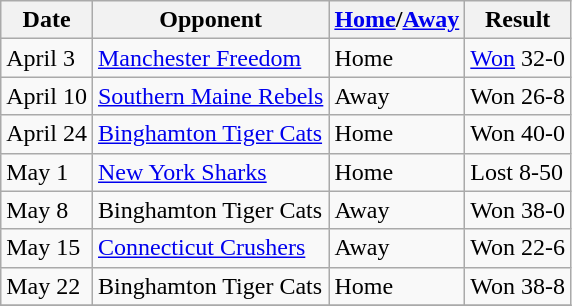<table class="wikitable">
<tr>
<th>Date</th>
<th>Opponent</th>
<th><a href='#'>Home</a>/<a href='#'>Away</a></th>
<th>Result</th>
</tr>
<tr>
<td>April 3</td>
<td><a href='#'>Manchester Freedom</a></td>
<td>Home</td>
<td><a href='#'>Won</a> 32-0</td>
</tr>
<tr>
<td>April 10</td>
<td><a href='#'>Southern Maine Rebels</a></td>
<td>Away</td>
<td>Won 26-8</td>
</tr>
<tr>
<td>April 24</td>
<td><a href='#'>Binghamton Tiger Cats</a></td>
<td>Home</td>
<td>Won 40-0</td>
</tr>
<tr>
<td>May 1</td>
<td><a href='#'>New York Sharks</a></td>
<td>Home</td>
<td>Lost 8-50</td>
</tr>
<tr>
<td>May 8</td>
<td>Binghamton Tiger Cats</td>
<td>Away</td>
<td>Won 38-0</td>
</tr>
<tr>
<td>May 15</td>
<td><a href='#'>Connecticut Crushers</a></td>
<td>Away</td>
<td>Won 22-6</td>
</tr>
<tr>
<td>May 22</td>
<td>Binghamton Tiger Cats</td>
<td>Home</td>
<td>Won 38-8</td>
</tr>
<tr>
</tr>
</table>
